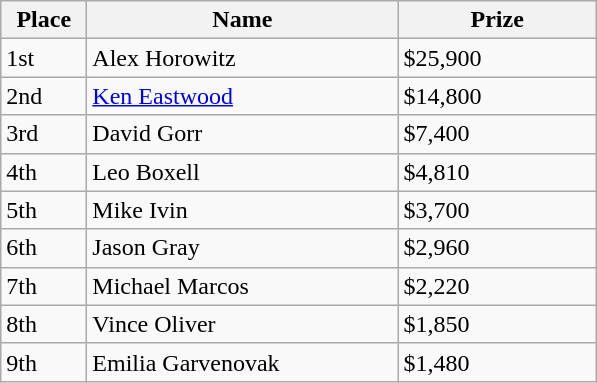<table class="wikitable">
<tr>
<th width="50">Place</th>
<th width="200">Name</th>
<th width="125">Prize</th>
</tr>
<tr>
<td>1st</td>
<td> Alex Horowitz</td>
<td>$25,900</td>
</tr>
<tr>
<td>2nd</td>
<td> <a href='#'>Ken Eastwood</a></td>
<td>$14,800</td>
</tr>
<tr>
<td>3rd</td>
<td> David Gorr</td>
<td>$7,400</td>
</tr>
<tr>
<td>4th</td>
<td> Leo Boxell</td>
<td>$4,810</td>
</tr>
<tr>
<td>5th</td>
<td> Mike Ivin</td>
<td>$3,700</td>
</tr>
<tr>
<td>6th</td>
<td> Jason Gray</td>
<td>$2,960</td>
</tr>
<tr>
<td>7th</td>
<td> Michael Marcos</td>
<td>$2,220</td>
</tr>
<tr>
<td>8th</td>
<td> Vince Oliver</td>
<td>$1,850</td>
</tr>
<tr>
<td>9th</td>
<td> Emilia Garvenovak</td>
<td>$1,480</td>
</tr>
</table>
